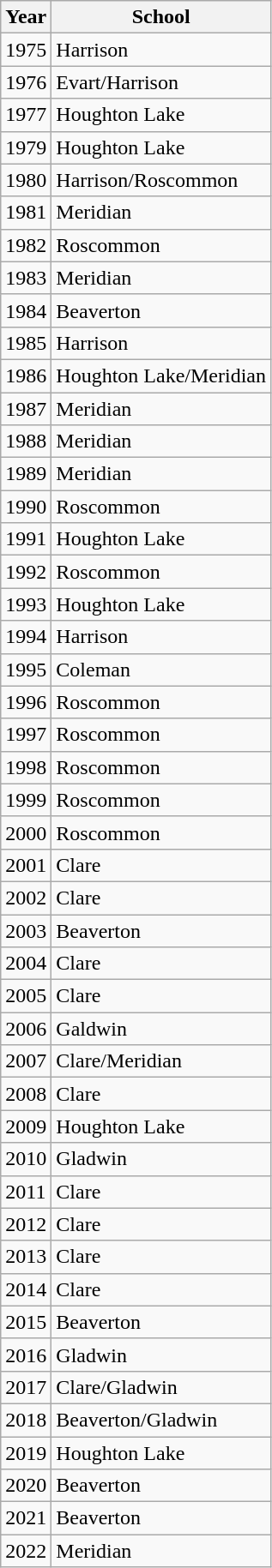<table class="wikitable mw-collapsible mw-collapsed">
<tr>
<th>Year</th>
<th>School</th>
</tr>
<tr>
<td>1975</td>
<td>Harrison</td>
</tr>
<tr>
<td>1976</td>
<td>Evart/Harrison</td>
</tr>
<tr>
<td>1977</td>
<td>Houghton Lake</td>
</tr>
<tr>
<td>1979</td>
<td>Houghton Lake</td>
</tr>
<tr>
<td>1980</td>
<td>Harrison/Roscommon</td>
</tr>
<tr>
<td>1981</td>
<td>Meridian</td>
</tr>
<tr>
<td>1982</td>
<td>Roscommon</td>
</tr>
<tr>
<td>1983</td>
<td>Meridian</td>
</tr>
<tr>
<td>1984</td>
<td>Beaverton</td>
</tr>
<tr>
<td>1985</td>
<td>Harrison</td>
</tr>
<tr>
<td>1986</td>
<td>Houghton Lake/Meridian</td>
</tr>
<tr>
<td>1987</td>
<td>Meridian</td>
</tr>
<tr>
<td>1988</td>
<td>Meridian</td>
</tr>
<tr>
<td>1989</td>
<td>Meridian</td>
</tr>
<tr>
<td>1990</td>
<td>Roscommon</td>
</tr>
<tr>
<td>1991</td>
<td>Houghton Lake</td>
</tr>
<tr>
<td>1992</td>
<td>Roscommon</td>
</tr>
<tr>
<td>1993</td>
<td>Houghton Lake</td>
</tr>
<tr>
<td>1994</td>
<td>Harrison</td>
</tr>
<tr>
<td>1995</td>
<td>Coleman</td>
</tr>
<tr>
<td>1996</td>
<td>Roscommon</td>
</tr>
<tr>
<td>1997</td>
<td>Roscommon</td>
</tr>
<tr>
<td>1998</td>
<td>Roscommon</td>
</tr>
<tr>
<td>1999</td>
<td>Roscommon</td>
</tr>
<tr>
<td>2000</td>
<td>Roscommon</td>
</tr>
<tr>
<td>2001</td>
<td>Clare</td>
</tr>
<tr>
<td>2002</td>
<td>Clare</td>
</tr>
<tr>
<td>2003</td>
<td>Beaverton</td>
</tr>
<tr>
<td>2004</td>
<td>Clare</td>
</tr>
<tr>
<td>2005</td>
<td>Clare</td>
</tr>
<tr>
<td>2006</td>
<td>Galdwin</td>
</tr>
<tr>
<td>2007</td>
<td>Clare/Meridian</td>
</tr>
<tr>
<td>2008</td>
<td>Clare</td>
</tr>
<tr>
<td>2009</td>
<td>Houghton Lake</td>
</tr>
<tr>
<td>2010</td>
<td>Gladwin</td>
</tr>
<tr>
<td>2011</td>
<td>Clare</td>
</tr>
<tr>
<td>2012</td>
<td>Clare</td>
</tr>
<tr>
<td>2013</td>
<td>Clare</td>
</tr>
<tr>
<td>2014</td>
<td>Clare</td>
</tr>
<tr>
<td>2015</td>
<td>Beaverton</td>
</tr>
<tr>
<td>2016</td>
<td>Gladwin</td>
</tr>
<tr>
<td>2017</td>
<td>Clare/Gladwin</td>
</tr>
<tr>
<td>2018</td>
<td>Beaverton/Gladwin</td>
</tr>
<tr>
<td>2019</td>
<td>Houghton Lake</td>
</tr>
<tr>
<td>2020</td>
<td>Beaverton</td>
</tr>
<tr>
<td>2021</td>
<td>Beaverton</td>
</tr>
<tr>
<td>2022</td>
<td>Meridian</td>
</tr>
</table>
